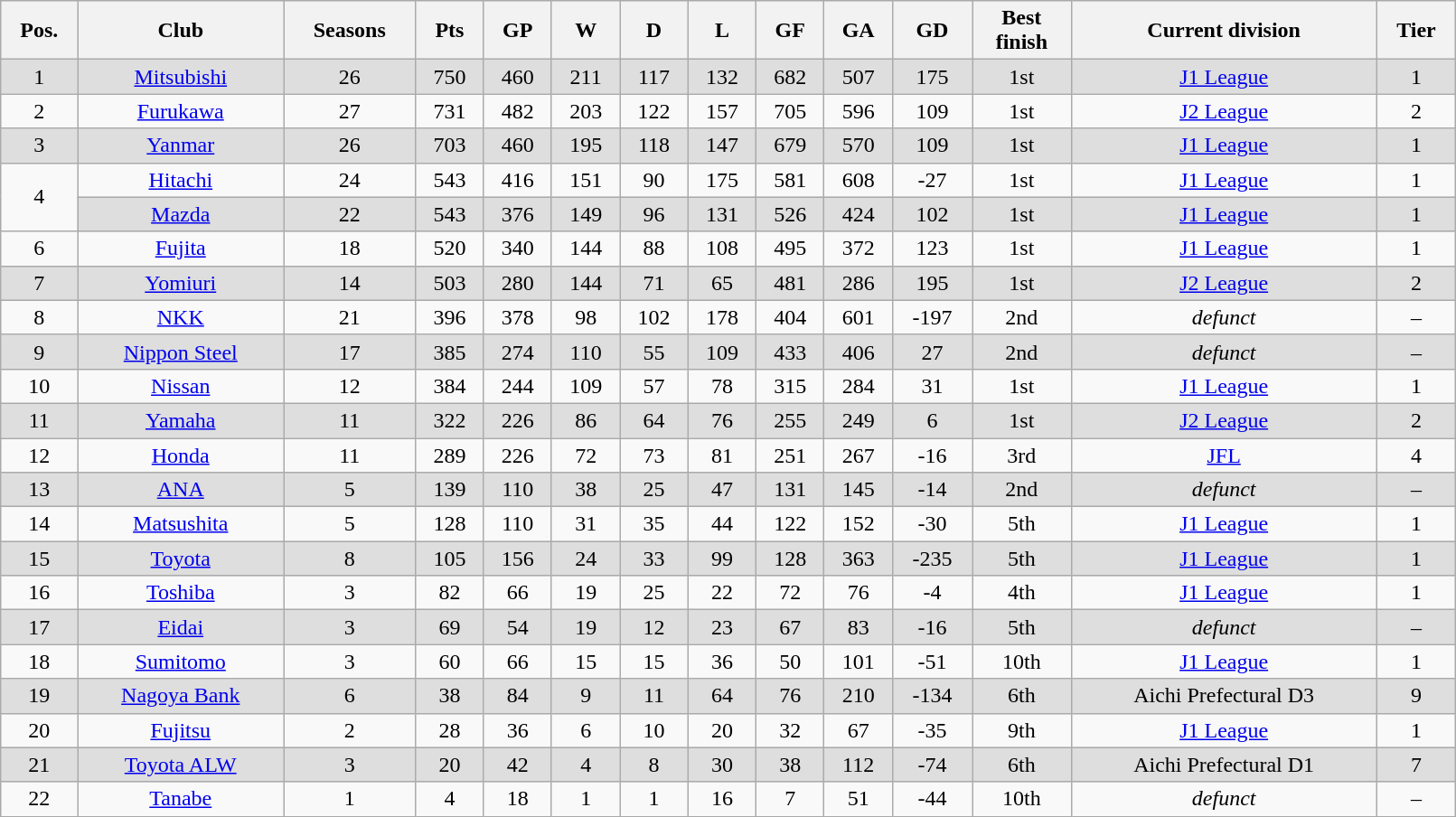<table width="85%" class="wikitable sortable" style="text-align:center">
<tr>
<th>Pos.</th>
<th>Club</th>
<th>Seasons</th>
<th>Pts</th>
<th>GP</th>
<th>W</th>
<th>D</th>
<th>L</th>
<th>GF</th>
<th>GA</th>
<th>GD</th>
<th>Best<br>finish</th>
<th>Current division</th>
<th>Tier</th>
</tr>
<tr style="background:#dedede;">
<td>1</td>
<td><a href='#'>Mitsubishi</a></td>
<td>26</td>
<td>750</td>
<td>460</td>
<td>211</td>
<td>117</td>
<td>132</td>
<td>682</td>
<td>507</td>
<td>175</td>
<td>1st</td>
<td><a href='#'>J1 League</a></td>
<td>1</td>
</tr>
<tr>
<td>2</td>
<td><a href='#'>Furukawa</a></td>
<td>27</td>
<td>731</td>
<td>482</td>
<td>203</td>
<td>122</td>
<td>157</td>
<td>705</td>
<td>596</td>
<td>109</td>
<td>1st</td>
<td><a href='#'>J2 League</a></td>
<td>2</td>
</tr>
<tr style="background:#dedede;">
<td>3</td>
<td><a href='#'>Yanmar</a></td>
<td>26</td>
<td>703</td>
<td>460</td>
<td>195</td>
<td>118</td>
<td>147</td>
<td>679</td>
<td>570</td>
<td>109</td>
<td>1st</td>
<td><a href='#'>J1 League</a></td>
<td>1</td>
</tr>
<tr>
<td rowspan=2>4</td>
<td><a href='#'>Hitachi</a></td>
<td>24</td>
<td>543</td>
<td>416</td>
<td>151</td>
<td>90</td>
<td>175</td>
<td>581</td>
<td>608</td>
<td>-27</td>
<td>1st</td>
<td><a href='#'>J1 League</a></td>
<td>1</td>
</tr>
<tr style="background:#dedede;">
<td><a href='#'>Mazda</a></td>
<td>22</td>
<td>543</td>
<td>376</td>
<td>149</td>
<td>96</td>
<td>131</td>
<td>526</td>
<td>424</td>
<td>102</td>
<td>1st</td>
<td><a href='#'>J1 League</a></td>
<td>1</td>
</tr>
<tr>
<td>6</td>
<td><a href='#'>Fujita</a></td>
<td>18</td>
<td>520</td>
<td>340</td>
<td>144</td>
<td>88</td>
<td>108</td>
<td>495</td>
<td>372</td>
<td>123</td>
<td>1st</td>
<td><a href='#'>J1 League</a></td>
<td>1</td>
</tr>
<tr style="background:#dedede;">
<td>7</td>
<td><a href='#'>Yomiuri</a></td>
<td>14</td>
<td>503</td>
<td>280</td>
<td>144</td>
<td>71</td>
<td>65</td>
<td>481</td>
<td>286</td>
<td>195</td>
<td>1st</td>
<td><a href='#'>J2 League</a></td>
<td>2</td>
</tr>
<tr>
<td>8</td>
<td><a href='#'>NKK</a></td>
<td>21</td>
<td>396</td>
<td>378</td>
<td>98</td>
<td>102</td>
<td>178</td>
<td>404</td>
<td>601</td>
<td>-197</td>
<td>2nd</td>
<td><em>defunct</em></td>
<td>–</td>
</tr>
<tr style="background:#dedede;">
<td>9</td>
<td><a href='#'>Nippon Steel</a></td>
<td>17</td>
<td>385</td>
<td>274</td>
<td>110</td>
<td>55</td>
<td>109</td>
<td>433</td>
<td>406</td>
<td>27</td>
<td>2nd</td>
<td><em>defunct</em></td>
<td>–</td>
</tr>
<tr>
<td>10</td>
<td><a href='#'>Nissan</a></td>
<td>12</td>
<td>384</td>
<td>244</td>
<td>109</td>
<td>57</td>
<td>78</td>
<td>315</td>
<td>284</td>
<td>31</td>
<td>1st</td>
<td><a href='#'>J1 League</a></td>
<td>1</td>
</tr>
<tr style="background:#dedede;">
<td>11</td>
<td><a href='#'>Yamaha</a></td>
<td>11</td>
<td>322</td>
<td>226</td>
<td>86</td>
<td>64</td>
<td>76</td>
<td>255</td>
<td>249</td>
<td>6</td>
<td>1st</td>
<td><a href='#'>J2 League</a></td>
<td>2</td>
</tr>
<tr>
<td>12</td>
<td><a href='#'>Honda</a></td>
<td>11</td>
<td>289</td>
<td>226</td>
<td>72</td>
<td>73</td>
<td>81</td>
<td>251</td>
<td>267</td>
<td>-16</td>
<td>3rd</td>
<td><a href='#'>JFL</a></td>
<td>4</td>
</tr>
<tr style="background:#dedede;">
<td>13</td>
<td><a href='#'>ANA</a></td>
<td>5</td>
<td>139</td>
<td>110</td>
<td>38</td>
<td>25</td>
<td>47</td>
<td>131</td>
<td>145</td>
<td>-14</td>
<td>2nd</td>
<td><em>defunct</em></td>
<td>–</td>
</tr>
<tr>
<td>14</td>
<td><a href='#'>Matsushita</a></td>
<td>5</td>
<td>128</td>
<td>110</td>
<td>31</td>
<td>35</td>
<td>44</td>
<td>122</td>
<td>152</td>
<td>-30</td>
<td>5th</td>
<td><a href='#'>J1 League</a></td>
<td>1</td>
</tr>
<tr style="background:#dedede;">
<td>15</td>
<td><a href='#'>Toyota</a></td>
<td>8</td>
<td>105</td>
<td>156</td>
<td>24</td>
<td>33</td>
<td>99</td>
<td>128</td>
<td>363</td>
<td>-235</td>
<td>5th</td>
<td><a href='#'>J1 League</a></td>
<td>1</td>
</tr>
<tr>
<td>16</td>
<td><a href='#'>Toshiba</a></td>
<td>3</td>
<td>82</td>
<td>66</td>
<td>19</td>
<td>25</td>
<td>22</td>
<td>72</td>
<td>76</td>
<td>-4</td>
<td>4th</td>
<td><a href='#'>J1 League</a></td>
<td>1</td>
</tr>
<tr style="background:#dedede;">
<td>17</td>
<td><a href='#'>Eidai</a></td>
<td>3</td>
<td>69</td>
<td>54</td>
<td>19</td>
<td>12</td>
<td>23</td>
<td>67</td>
<td>83</td>
<td>-16</td>
<td>5th</td>
<td><em>defunct</em></td>
<td>–</td>
</tr>
<tr>
<td>18</td>
<td><a href='#'>Sumitomo</a></td>
<td>3</td>
<td>60</td>
<td>66</td>
<td>15</td>
<td>15</td>
<td>36</td>
<td>50</td>
<td>101</td>
<td>-51</td>
<td>10th</td>
<td><a href='#'>J1 League</a></td>
<td>1</td>
</tr>
<tr style="background:#dedede;">
<td>19</td>
<td><a href='#'>Nagoya Bank</a></td>
<td>6</td>
<td>38</td>
<td>84</td>
<td>9</td>
<td>11</td>
<td>64</td>
<td>76</td>
<td>210</td>
<td>-134</td>
<td>6th</td>
<td>Aichi Prefectural D3</td>
<td>9</td>
</tr>
<tr>
<td>20</td>
<td><a href='#'>Fujitsu</a></td>
<td>2</td>
<td>28</td>
<td>36</td>
<td>6</td>
<td>10</td>
<td>20</td>
<td>32</td>
<td>67</td>
<td>-35</td>
<td>9th</td>
<td><a href='#'>J1 League</a></td>
<td>1</td>
</tr>
<tr style="background:#dedede;">
<td>21</td>
<td><a href='#'>Toyota ALW</a></td>
<td>3</td>
<td>20</td>
<td>42</td>
<td>4</td>
<td>8</td>
<td>30</td>
<td>38</td>
<td>112</td>
<td>-74</td>
<td>6th</td>
<td>Aichi Prefectural D1</td>
<td>7</td>
</tr>
<tr>
<td>22</td>
<td><a href='#'>Tanabe</a></td>
<td>1</td>
<td>4</td>
<td>18</td>
<td>1</td>
<td>1</td>
<td>16</td>
<td>7</td>
<td>51</td>
<td>-44</td>
<td>10th</td>
<td><em>defunct</em></td>
<td>–</td>
</tr>
</table>
